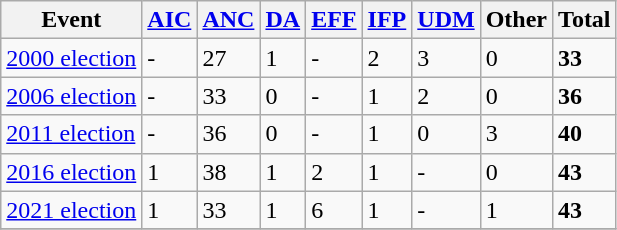<table class="wikitable">
<tr>
<th>Event</th>
<th><a href='#'>AIC</a></th>
<th><a href='#'>ANC</a></th>
<th><a href='#'>DA</a></th>
<th><a href='#'>EFF</a></th>
<th><a href='#'>IFP</a></th>
<th><a href='#'>UDM</a></th>
<th>Other</th>
<th>Total</th>
</tr>
<tr>
<td><a href='#'>2000 election</a></td>
<td>-</td>
<td>27</td>
<td>1</td>
<td>-</td>
<td>2</td>
<td>3</td>
<td>0</td>
<td><strong>33</strong></td>
</tr>
<tr>
<td><a href='#'>2006 election</a></td>
<td>-</td>
<td>33</td>
<td>0</td>
<td>-</td>
<td>1</td>
<td>2</td>
<td>0</td>
<td><strong>36</strong></td>
</tr>
<tr>
<td><a href='#'>2011 election</a></td>
<td>-</td>
<td>36</td>
<td>0</td>
<td>-</td>
<td>1</td>
<td>0</td>
<td>3</td>
<td><strong>40</strong></td>
</tr>
<tr>
<td><a href='#'>2016 election</a></td>
<td>1</td>
<td>38</td>
<td>1</td>
<td>2</td>
<td>1</td>
<td>-</td>
<td>0</td>
<td><strong>43</strong></td>
</tr>
<tr>
<td><a href='#'>2021 election</a></td>
<td>1</td>
<td>33</td>
<td>1</td>
<td>6</td>
<td>1</td>
<td>-</td>
<td>1</td>
<td><strong>43</strong></td>
</tr>
<tr>
</tr>
</table>
